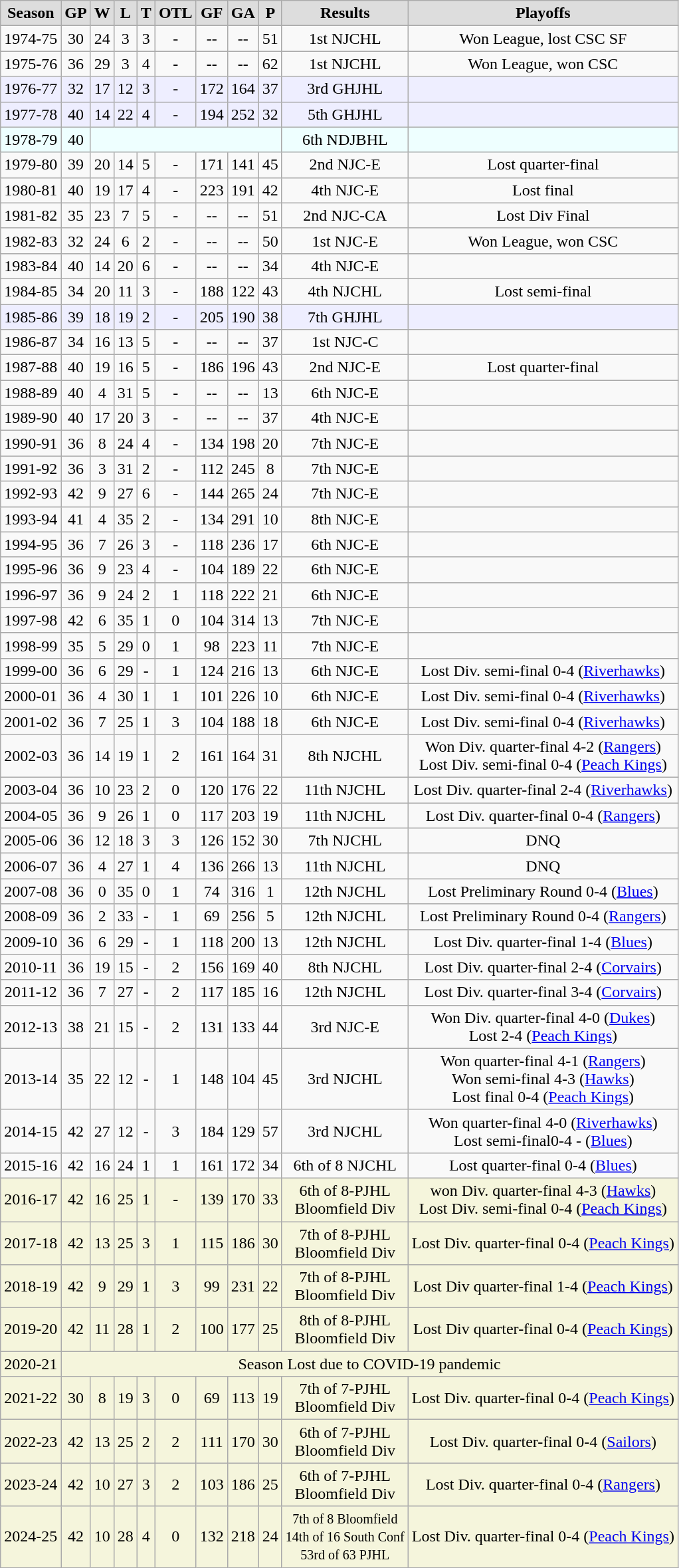<table class="wikitable">
<tr align="center"  bgcolor="#dddddd">
<td><strong>Season</strong></td>
<td><strong>GP</strong></td>
<td><strong>W</strong></td>
<td><strong>L</strong></td>
<td><strong>T</strong></td>
<td><strong>OTL</strong></td>
<td><strong>GF</strong></td>
<td><strong>GA</strong></td>
<td><strong>P</strong></td>
<td><strong>Results</strong></td>
<td><strong>Playoffs</strong></td>
</tr>
<tr align="center">
<td>1974-75</td>
<td>30</td>
<td>24</td>
<td>3</td>
<td>3</td>
<td>-</td>
<td>--</td>
<td>--</td>
<td>51</td>
<td>1st NJCHL</td>
<td>Won League, lost CSC SF</td>
</tr>
<tr align="center">
<td>1975-76</td>
<td>36</td>
<td>29</td>
<td>3</td>
<td>4</td>
<td>-</td>
<td>--</td>
<td>--</td>
<td>62</td>
<td>1st NJCHL</td>
<td>Won League, won CSC</td>
</tr>
<tr align="center" bgcolor="#eeeeff">
<td>1976-77</td>
<td>32</td>
<td>17</td>
<td>12</td>
<td>3</td>
<td>-</td>
<td>172</td>
<td>164</td>
<td>37</td>
<td>3rd GHJHL</td>
<td></td>
</tr>
<tr align="center" bgcolor="#eeeeff">
<td>1977-78</td>
<td>40</td>
<td>14</td>
<td>22</td>
<td>4</td>
<td>-</td>
<td>194</td>
<td>252</td>
<td>32</td>
<td>5th GHJHL</td>
<td></td>
</tr>
<tr align="center" bgcolor="#eeffff">
<td>1978-79</td>
<td>40</td>
<td colspan="7"></td>
<td>6th NDJBHL</td>
<td></td>
</tr>
<tr align="center">
<td>1979-80</td>
<td>39</td>
<td>20</td>
<td>14</td>
<td>5</td>
<td>-</td>
<td>171</td>
<td>141</td>
<td>45</td>
<td>2nd NJC-E</td>
<td>Lost quarter-final</td>
</tr>
<tr align="center">
<td>1980-81</td>
<td>40</td>
<td>19</td>
<td>17</td>
<td>4</td>
<td>-</td>
<td>223</td>
<td>191</td>
<td>42</td>
<td>4th NJC-E</td>
<td>Lost final</td>
</tr>
<tr align="center">
<td>1981-82</td>
<td>35</td>
<td>23</td>
<td>7</td>
<td>5</td>
<td>-</td>
<td>--</td>
<td>--</td>
<td>51</td>
<td>2nd NJC-CA</td>
<td>Lost Div Final</td>
</tr>
<tr align="center">
<td>1982-83</td>
<td>32</td>
<td>24</td>
<td>6</td>
<td>2</td>
<td>-</td>
<td>--</td>
<td>--</td>
<td>50</td>
<td>1st NJC-E</td>
<td>Won League, won CSC</td>
</tr>
<tr align="center">
<td>1983-84</td>
<td>40</td>
<td>14</td>
<td>20</td>
<td>6</td>
<td>-</td>
<td>--</td>
<td>--</td>
<td>34</td>
<td>4th NJC-E</td>
<td></td>
</tr>
<tr align="center">
<td>1984-85</td>
<td>34</td>
<td>20</td>
<td>11</td>
<td>3</td>
<td>-</td>
<td>188</td>
<td>122</td>
<td>43</td>
<td>4th NJCHL</td>
<td>Lost semi-final</td>
</tr>
<tr align="center" bgcolor="#eeeeff">
<td>1985-86</td>
<td>39</td>
<td>18</td>
<td>19</td>
<td>2</td>
<td>-</td>
<td>205</td>
<td>190</td>
<td>38</td>
<td>7th GHJHL</td>
<td></td>
</tr>
<tr align="center">
<td>1986-87</td>
<td>34</td>
<td>16</td>
<td>13</td>
<td>5</td>
<td>-</td>
<td>--</td>
<td>--</td>
<td>37</td>
<td>1st NJC-C</td>
<td></td>
</tr>
<tr align="center">
<td>1987-88</td>
<td>40</td>
<td>19</td>
<td>16</td>
<td>5</td>
<td>-</td>
<td>186</td>
<td>196</td>
<td>43</td>
<td>2nd NJC-E</td>
<td>Lost quarter-final</td>
</tr>
<tr align="center">
<td>1988-89</td>
<td>40</td>
<td>4</td>
<td>31</td>
<td>5</td>
<td>-</td>
<td>--</td>
<td>--</td>
<td>13</td>
<td>6th NJC-E</td>
<td></td>
</tr>
<tr align="center">
<td>1989-90</td>
<td>40</td>
<td>17</td>
<td>20</td>
<td>3</td>
<td>-</td>
<td>--</td>
<td>--</td>
<td>37</td>
<td>4th NJC-E</td>
<td></td>
</tr>
<tr align="center">
<td>1990-91</td>
<td>36</td>
<td>8</td>
<td>24</td>
<td>4</td>
<td>-</td>
<td>134</td>
<td>198</td>
<td>20</td>
<td>7th NJC-E</td>
<td></td>
</tr>
<tr align="center">
<td>1991-92</td>
<td>36</td>
<td>3</td>
<td>31</td>
<td>2</td>
<td>-</td>
<td>112</td>
<td>245</td>
<td>8</td>
<td>7th NJC-E</td>
<td></td>
</tr>
<tr align="center">
<td>1992-93</td>
<td>42</td>
<td>9</td>
<td>27</td>
<td>6</td>
<td>-</td>
<td>144</td>
<td>265</td>
<td>24</td>
<td>7th NJC-E</td>
<td></td>
</tr>
<tr align="center">
<td>1993-94</td>
<td>41</td>
<td>4</td>
<td>35</td>
<td>2</td>
<td>-</td>
<td>134</td>
<td>291</td>
<td>10</td>
<td>8th NJC-E</td>
<td></td>
</tr>
<tr align="center">
<td>1994-95</td>
<td>36</td>
<td>7</td>
<td>26</td>
<td>3</td>
<td>-</td>
<td>118</td>
<td>236</td>
<td>17</td>
<td>6th NJC-E</td>
<td></td>
</tr>
<tr align="center">
<td>1995-96</td>
<td>36</td>
<td>9</td>
<td>23</td>
<td>4</td>
<td>-</td>
<td>104</td>
<td>189</td>
<td>22</td>
<td>6th NJC-E</td>
<td></td>
</tr>
<tr align="center">
<td>1996-97</td>
<td>36</td>
<td>9</td>
<td>24</td>
<td>2</td>
<td>1</td>
<td>118</td>
<td>222</td>
<td>21</td>
<td>6th NJC-E</td>
<td></td>
</tr>
<tr align="center">
<td>1997-98</td>
<td>42</td>
<td>6</td>
<td>35</td>
<td>1</td>
<td>0</td>
<td>104</td>
<td>314</td>
<td>13</td>
<td>7th NJC-E</td>
<td></td>
</tr>
<tr align="center">
<td>1998-99</td>
<td>35</td>
<td>5</td>
<td>29</td>
<td>0</td>
<td>1</td>
<td>98</td>
<td>223</td>
<td>11</td>
<td>7th NJC-E</td>
<td></td>
</tr>
<tr align="center">
<td>1999-00</td>
<td>36</td>
<td>6</td>
<td>29</td>
<td>-</td>
<td>1</td>
<td>124</td>
<td>216</td>
<td>13</td>
<td>6th NJC-E</td>
<td>Lost Div. semi-final 0-4 (<a href='#'>Riverhawks</a>)</td>
</tr>
<tr align="center">
<td>2000-01</td>
<td>36</td>
<td>4</td>
<td>30</td>
<td>1</td>
<td>1</td>
<td>101</td>
<td>226</td>
<td>10</td>
<td>6th NJC-E</td>
<td>Lost Div. semi-final 0-4 (<a href='#'>Riverhawks</a>)</td>
</tr>
<tr align="center">
<td>2001-02</td>
<td>36</td>
<td>7</td>
<td>25</td>
<td>1</td>
<td>3</td>
<td>104</td>
<td>188</td>
<td>18</td>
<td>6th NJC-E</td>
<td>Lost Div. semi-final 0-4 (<a href='#'>Riverhawks</a>)</td>
</tr>
<tr align="center">
<td>2002-03</td>
<td>36</td>
<td>14</td>
<td>19</td>
<td>1</td>
<td>2</td>
<td>161</td>
<td>164</td>
<td>31</td>
<td>8th NJCHL</td>
<td>Won Div. quarter-final 4-2 (<a href='#'>Rangers</a>)<br>Lost Div. semi-final 0-4 (<a href='#'>Peach Kings</a>)</td>
</tr>
<tr align="center">
<td>2003-04</td>
<td>36</td>
<td>10</td>
<td>23</td>
<td>2</td>
<td>0</td>
<td>120</td>
<td>176</td>
<td>22</td>
<td>11th NJCHL</td>
<td>Lost Div. quarter-final 2-4 (<a href='#'>Riverhawks</a>)</td>
</tr>
<tr align="center">
<td>2004-05</td>
<td>36</td>
<td>9</td>
<td>26</td>
<td>1</td>
<td>0</td>
<td>117</td>
<td>203</td>
<td>19</td>
<td>11th NJCHL</td>
<td>Lost Div. quarter-final 0-4 (<a href='#'>Rangers</a>)</td>
</tr>
<tr align="center">
<td>2005-06</td>
<td>36</td>
<td>12</td>
<td>18</td>
<td>3</td>
<td>3</td>
<td>126</td>
<td>152</td>
<td>30</td>
<td>7th NJCHL</td>
<td>DNQ</td>
</tr>
<tr align="center">
<td>2006-07</td>
<td>36</td>
<td>4</td>
<td>27</td>
<td>1</td>
<td>4</td>
<td>136</td>
<td>266</td>
<td>13</td>
<td>11th NJCHL</td>
<td>DNQ</td>
</tr>
<tr align="center">
<td>2007-08</td>
<td>36</td>
<td>0</td>
<td>35</td>
<td>0</td>
<td>1</td>
<td>74</td>
<td>316</td>
<td>1</td>
<td>12th NJCHL</td>
<td>Lost Preliminary Round 0-4 (<a href='#'>Blues</a>)</td>
</tr>
<tr align="center">
<td>2008-09</td>
<td>36</td>
<td>2</td>
<td>33</td>
<td>-</td>
<td>1</td>
<td>69</td>
<td>256</td>
<td>5</td>
<td>12th NJCHL</td>
<td>Lost Preliminary Round 0-4 (<a href='#'>Rangers</a>)</td>
</tr>
<tr align="center">
<td>2009-10</td>
<td>36</td>
<td>6</td>
<td>29</td>
<td>-</td>
<td>1</td>
<td>118</td>
<td>200</td>
<td>13</td>
<td>12th NJCHL</td>
<td>Lost Div. quarter-final 1-4 (<a href='#'>Blues</a>)</td>
</tr>
<tr align="center">
<td>2010-11</td>
<td>36</td>
<td>19</td>
<td>15</td>
<td>-</td>
<td>2</td>
<td>156</td>
<td>169</td>
<td>40</td>
<td>8th NJCHL</td>
<td>Lost Div. quarter-final 2-4 (<a href='#'>Corvairs</a>)</td>
</tr>
<tr align="center">
<td>2011-12</td>
<td>36</td>
<td>7</td>
<td>27</td>
<td>-</td>
<td>2</td>
<td>117</td>
<td>185</td>
<td>16</td>
<td>12th NJCHL</td>
<td>Lost Div. quarter-final 3-4 (<a href='#'>Corvairs</a>)</td>
</tr>
<tr align="center">
<td>2012-13</td>
<td>38</td>
<td>21</td>
<td>15</td>
<td>-</td>
<td>2</td>
<td>131</td>
<td>133</td>
<td>44</td>
<td>3rd NJC-E</td>
<td>Won Div. quarter-final 4-0 (<a href='#'>Dukes</a>)<br>Lost 2-4 (<a href='#'>Peach Kings</a>)</td>
</tr>
<tr align="center">
<td>2013-14</td>
<td>35</td>
<td>22</td>
<td>12</td>
<td>-</td>
<td>1</td>
<td>148</td>
<td>104</td>
<td>45</td>
<td>3rd NJCHL</td>
<td>Won quarter-final 4-1 (<a href='#'>Rangers</a>)<br>Won semi-final 4-3 (<a href='#'>Hawks</a>)<br>Lost final 0-4 (<a href='#'>Peach Kings</a>)</td>
</tr>
<tr align="center">
<td>2014-15</td>
<td>42</td>
<td>27</td>
<td>12</td>
<td>-</td>
<td>3</td>
<td>184</td>
<td>129</td>
<td>57</td>
<td>3rd NJCHL</td>
<td>Won quarter-final 4-0 (<a href='#'>Riverhawks</a>)<br>Lost semi-final0-4 - (<a href='#'>Blues</a>)</td>
</tr>
<tr align="center">
<td>2015-16</td>
<td>42</td>
<td>16</td>
<td>24</td>
<td>1</td>
<td>1</td>
<td>161</td>
<td>172</td>
<td>34</td>
<td>6th of 8 NJCHL</td>
<td>Lost quarter-final 0-4 (<a href='#'>Blues</a>)</td>
</tr>
<tr align="center" bgcolor=beige>
<td>2016-17</td>
<td>42</td>
<td>16</td>
<td>25</td>
<td>1</td>
<td>-</td>
<td>139</td>
<td>170</td>
<td>33</td>
<td>6th of 8-PJHL<br>Bloomfield Div</td>
<td>won Div. quarter-final 4-3 (<a href='#'>Hawks</a>)<br>Lost Div. semi-final 0-4 (<a href='#'>Peach Kings</a>)</td>
</tr>
<tr align="center" bgcolor=beige>
<td>2017-18</td>
<td>42</td>
<td>13</td>
<td>25</td>
<td>3</td>
<td>1</td>
<td>115</td>
<td>186</td>
<td>30</td>
<td>7th of 8-PJHL<br>Bloomfield Div</td>
<td>Lost Div. quarter-final 0-4 (<a href='#'>Peach Kings</a>)</td>
</tr>
<tr align="center" bgcolor=beige>
<td>2018-19</td>
<td>42</td>
<td>9</td>
<td>29</td>
<td>1</td>
<td>3</td>
<td>99</td>
<td>231</td>
<td>22</td>
<td>7th of 8-PJHL<br>Bloomfield Div</td>
<td>Lost Div quarter-final 1-4 (<a href='#'>Peach Kings</a>)</td>
</tr>
<tr align="center" bgcolor=beige>
<td>2019-20</td>
<td>42</td>
<td>11</td>
<td>28</td>
<td>1</td>
<td>2</td>
<td>100</td>
<td>177</td>
<td>25</td>
<td>8th of 8-PJHL<br>Bloomfield Div</td>
<td>Lost Div quarter-final 0-4 (<a href='#'>Peach Kings</a>)</td>
</tr>
<tr align="center" bgcolor="beige">
<td>2020-21</td>
<td colspan="10">Season Lost due to COVID-19 pandemic</td>
</tr>
<tr align="center" bgcolor=beige>
<td>2021-22</td>
<td>30</td>
<td>8</td>
<td>19</td>
<td>3</td>
<td>0</td>
<td>69</td>
<td>113</td>
<td>19</td>
<td>7th of 7-PJHL<br>Bloomfield Div</td>
<td>Lost Div. quarter-final 0-4 (<a href='#'>Peach Kings</a>)</td>
</tr>
<tr align="center" bgcolor=beige>
<td>2022-23</td>
<td>42</td>
<td>13</td>
<td>25</td>
<td>2</td>
<td>2</td>
<td>111</td>
<td>170</td>
<td>30</td>
<td>6th of 7-PJHL<br>Bloomfield Div</td>
<td>Lost Div. quarter-final 0-4 (<a href='#'>Sailors</a>)</td>
</tr>
<tr align="center" bgcolor=beige>
<td>2023-24</td>
<td>42</td>
<td>10</td>
<td>27</td>
<td>3</td>
<td>2</td>
<td>103</td>
<td>186</td>
<td>25</td>
<td>6th of 7-PJHL<br>Bloomfield Div</td>
<td>Lost Div. quarter-final 0-4 (<a href='#'>Rangers</a>)</td>
</tr>
<tr align="center" bgcolor=beige>
<td>2024-25</td>
<td>42</td>
<td>10</td>
<td>28</td>
<td>4</td>
<td>0</td>
<td>132</td>
<td>218</td>
<td>24</td>
<td><small>7th of 8 Bloomfield<br>14th of 16 South Conf<br>53rd of 63 PJHL</small></td>
<td>Lost Div. quarter-final 0-4 (<a href='#'>Peach Kings</a>)</td>
</tr>
</table>
